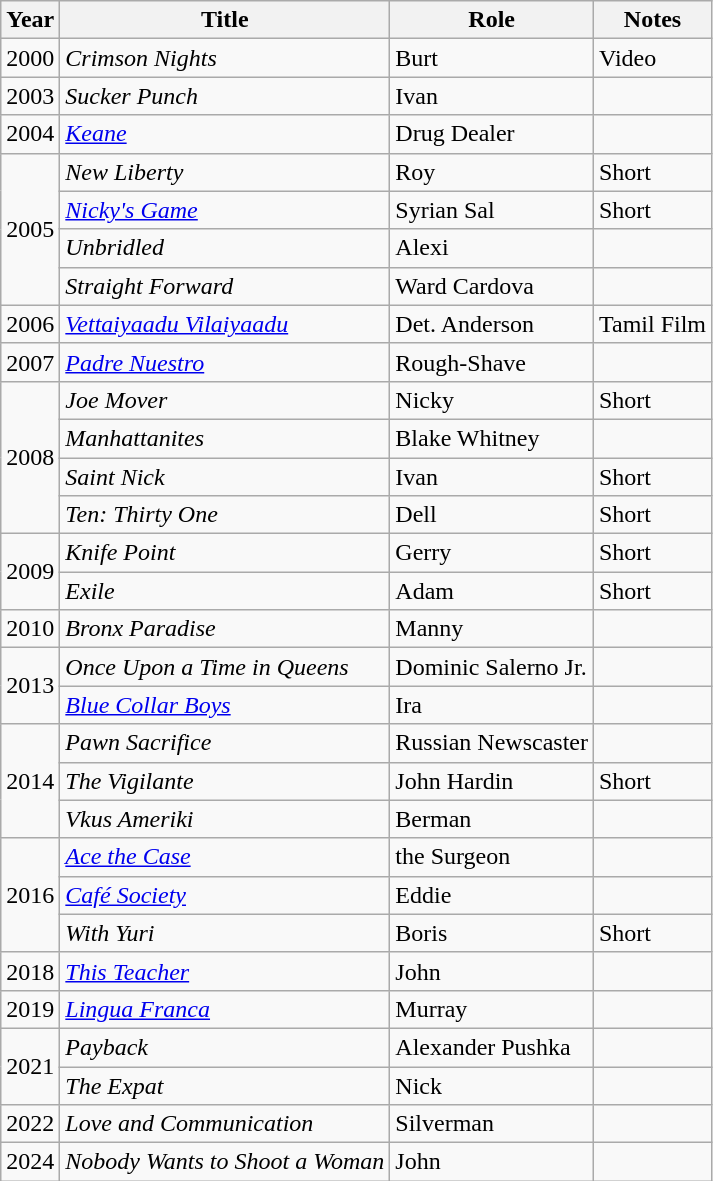<table class="wikitable sortable">
<tr>
<th>Year</th>
<th>Title</th>
<th>Role</th>
<th>Notes</th>
</tr>
<tr>
<td>2000</td>
<td><em>Crimson Nights</em></td>
<td>Burt</td>
<td>Video</td>
</tr>
<tr>
<td>2003</td>
<td><em>Sucker Punch</em></td>
<td>Ivan</td>
<td></td>
</tr>
<tr>
<td>2004</td>
<td><em><a href='#'>Keane</a></em></td>
<td>Drug Dealer</td>
<td></td>
</tr>
<tr>
<td rowspan="4">2005</td>
<td><em>New Liberty</em></td>
<td>Roy</td>
<td>Short</td>
</tr>
<tr>
<td><em><a href='#'>Nicky's Game</a></em></td>
<td>Syrian Sal</td>
<td>Short</td>
</tr>
<tr>
<td><em>Unbridled</em></td>
<td>Alexi</td>
<td></td>
</tr>
<tr>
<td><em>Straight Forward</em></td>
<td>Ward Cardova</td>
<td></td>
</tr>
<tr>
<td>2006</td>
<td><em><a href='#'>Vettaiyaadu Vilaiyaadu</a></em></td>
<td>Det. Anderson</td>
<td>Tamil Film</td>
</tr>
<tr>
<td>2007</td>
<td><em><a href='#'>Padre Nuestro</a></em></td>
<td>Rough-Shave</td>
<td></td>
</tr>
<tr>
<td rowspan="4">2008</td>
<td><em>Joe Mover</em></td>
<td>Nicky</td>
<td>Short</td>
</tr>
<tr>
<td><em>Manhattanites</em></td>
<td>Blake Whitney</td>
<td></td>
</tr>
<tr>
<td><em>Saint Nick</em></td>
<td>Ivan</td>
<td>Short</td>
</tr>
<tr>
<td><em>Ten: Thirty One</em></td>
<td>Dell</td>
<td>Short</td>
</tr>
<tr>
<td rowspan="2">2009</td>
<td><em>Knife Point</em></td>
<td>Gerry</td>
<td>Short</td>
</tr>
<tr>
<td><em>Exile</em></td>
<td>Adam</td>
<td>Short</td>
</tr>
<tr>
<td>2010</td>
<td><em>Bronx Paradise</em></td>
<td>Manny</td>
<td></td>
</tr>
<tr>
<td rowspan="2">2013</td>
<td><em>Once Upon a Time in Queens</em></td>
<td>Dominic Salerno Jr.</td>
<td></td>
</tr>
<tr>
<td><em><a href='#'>Blue Collar Boys</a></em></td>
<td>Ira</td>
<td></td>
</tr>
<tr>
<td rowspan="3">2014</td>
<td><em>Pawn Sacrifice</em></td>
<td>Russian Newscaster</td>
<td></td>
</tr>
<tr>
<td><em>The Vigilante</em></td>
<td>John Hardin</td>
<td>Short</td>
</tr>
<tr>
<td><em>Vkus Ameriki</em></td>
<td>Berman</td>
<td></td>
</tr>
<tr>
<td rowspan="3">2016</td>
<td><em><a href='#'>Ace the Case</a></em></td>
<td>the Surgeon</td>
<td></td>
</tr>
<tr>
<td><em><a href='#'>Café Society</a></em></td>
<td>Eddie</td>
<td></td>
</tr>
<tr>
<td><em>With Yuri</em></td>
<td>Boris</td>
<td>Short</td>
</tr>
<tr>
<td>2018</td>
<td><em><a href='#'>This Teacher</a></em></td>
<td>John</td>
<td></td>
</tr>
<tr>
<td>2019</td>
<td><em><a href='#'>Lingua Franca</a></em></td>
<td>Murray</td>
<td></td>
</tr>
<tr>
<td rowspan="2">2021</td>
<td><em>Payback</em></td>
<td>Alexander Pushka</td>
<td></td>
</tr>
<tr>
<td><em>The Expat</em></td>
<td>Nick</td>
<td></td>
</tr>
<tr>
<td>2022</td>
<td><em>Love and Communication</em></td>
<td>Silverman</td>
<td></td>
</tr>
<tr>
<td>2024</td>
<td><em>Nobody Wants to Shoot a Woman</em></td>
<td>John</td>
<td></td>
</tr>
</table>
